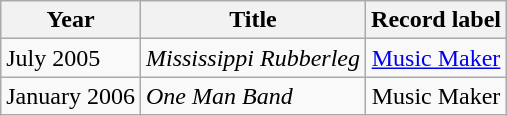<table class="wikitable sortable">
<tr>
<th>Year</th>
<th>Title</th>
<th>Record label</th>
</tr>
<tr>
<td>July 2005</td>
<td><em>Mississippi Rubberleg</em></td>
<td style="text-align:center;"><a href='#'>Music Maker</a></td>
</tr>
<tr>
<td>January 2006</td>
<td><em>One Man Band</em></td>
<td style="text-align:center;">Music Maker</td>
</tr>
</table>
